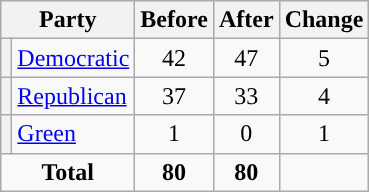<table class="wikitable" style="text-align:center;">
<tr>
<th colspan="2">Party</th>
<th>Before</th>
<th>After</th>
<th>Change</th>
</tr>
<tr>
<th style="background-color:"></th>
<td style="text-align:left;"><a href='#'>Democratic</a></td>
<td>42</td>
<td>47</td>
<td> 5</td>
</tr>
<tr>
<th style="background-color:"></th>
<td style="text-align:left;"><a href='#'>Republican</a></td>
<td>37</td>
<td>33</td>
<td> 4</td>
</tr>
<tr>
<th style="background-color:"></th>
<td style="text-align:left;"><a href='#'>Green</a></td>
<td>1</td>
<td>0</td>
<td> 1</td>
</tr>
<tr>
<td colspan="2"><strong>Total</strong></td>
<td><strong>80</strong></td>
<td><strong>80</strong></td>
</tr>
</table>
